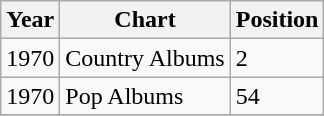<table class="wikitable">
<tr>
<th align="left">Year</th>
<th align="left">Chart</th>
<th align="left">Position</th>
</tr>
<tr>
<td align="left">1970</td>
<td align="left">Country Albums</td>
<td align="left">2</td>
</tr>
<tr>
<td align="left">1970</td>
<td align="left">Pop Albums</td>
<td align="left">54</td>
</tr>
<tr>
</tr>
</table>
